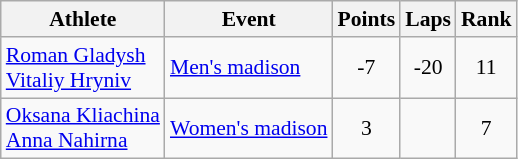<table class=wikitable style=font-size:90%;text-align:center>
<tr>
<th>Athlete</th>
<th>Event</th>
<th>Points</th>
<th>Laps</th>
<th>Rank</th>
</tr>
<tr align=center>
<td align=left><a href='#'>Roman Gladysh</a><br><a href='#'>Vitaliy Hryniv</a></td>
<td align=left><a href='#'>Men's madison</a></td>
<td>-7</td>
<td>-20</td>
<td>11</td>
</tr>
<tr align=center>
<td align=left><a href='#'>Oksana Kliachina</a><br><a href='#'>Anna Nahirna</a></td>
<td align=left><a href='#'>Women's madison</a></td>
<td>3</td>
<td></td>
<td>7</td>
</tr>
</table>
